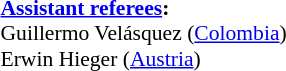<table style="width:100%; font-size:90%;">
<tr>
<td><br><strong><a href='#'>Assistant referees</a>:</strong>
<br>Guillermo Velásquez (<a href='#'>Colombia</a>)
<br>Erwin Hieger (<a href='#'>Austria</a>)</td>
</tr>
</table>
